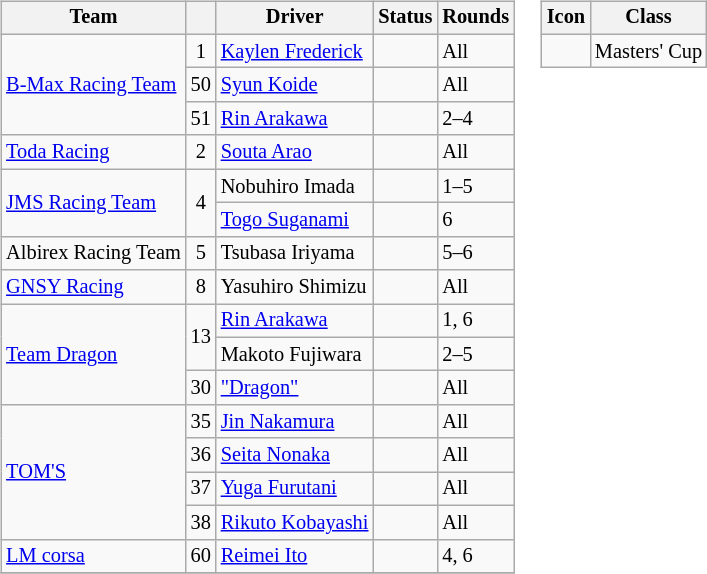<table>
<tr>
<td><br><table class="wikitable" style="font-size:85%;">
<tr>
<th>Team</th>
<th></th>
<th>Driver</th>
<th>Status</th>
<th>Rounds</th>
</tr>
<tr>
<td rowspan="3"><a href='#'>B-Max Racing Team</a></td>
<td align=center>1</td>
<td> <a href='#'>Kaylen Frederick</a></td>
<td></td>
<td>All</td>
</tr>
<tr>
<td align=center>50</td>
<td> <a href='#'>Syun Koide</a></td>
<td></td>
<td>All</td>
</tr>
<tr>
<td align=center>51</td>
<td> <a href='#'>Rin Arakawa</a></td>
<td></td>
<td>2–4</td>
</tr>
<tr>
<td><a href='#'>Toda Racing</a></td>
<td align=center>2</td>
<td> <a href='#'>Souta Arao</a></td>
<td></td>
<td>All</td>
</tr>
<tr>
<td rowspan="2"><a href='#'>JMS Racing Team</a></td>
<td rowspan="2" align=center>4</td>
<td> Nobuhiro Imada</td>
<td align=center></td>
<td>1–5</td>
</tr>
<tr>
<td> <a href='#'>Togo Suganami</a></td>
<td></td>
<td>6</td>
</tr>
<tr>
<td nowrap>Albirex Racing Team</td>
<td align=center>5</td>
<td> Tsubasa Iriyama</td>
<td></td>
<td>5–6</td>
</tr>
<tr>
<td><a href='#'>GNSY Racing</a></td>
<td align=center>8</td>
<td nowrap> Yasuhiro Shimizu</td>
<td align="center"></td>
<td>All</td>
</tr>
<tr>
<td rowspan="3"><a href='#'>Team Dragon</a></td>
<td rowspan="2" align=center>13</td>
<td> <a href='#'>Rin Arakawa</a></td>
<td></td>
<td>1, 6</td>
</tr>
<tr>
<td> Makoto Fujiwara</td>
<td align=center></td>
<td>2–5</td>
</tr>
<tr>
<td align=center>30</td>
<td> <a href='#'>"Dragon"</a></td>
<td align=center></td>
<td>All</td>
</tr>
<tr>
<td rowspan="4"><a href='#'>TOM'S</a></td>
<td align=center>35</td>
<td> <a href='#'>Jin Nakamura</a></td>
<td></td>
<td>All</td>
</tr>
<tr>
<td align=center>36</td>
<td> <a href='#'>Seita Nonaka</a></td>
<td></td>
<td>All</td>
</tr>
<tr>
<td align=center>37</td>
<td> <a href='#'>Yuga Furutani</a></td>
<td></td>
<td>All</td>
</tr>
<tr>
<td align=center>38</td>
<td> <a href='#'>Rikuto Kobayashi</a></td>
<td></td>
<td>All</td>
</tr>
<tr>
<td><a href='#'>LM corsa</a></td>
<td align=center>60</td>
<td> <a href='#'>Reimei Ito</a></td>
<td></td>
<td>4, 6</td>
</tr>
<tr>
</tr>
</table>
</td>
<td style="vertical-align:top"><br><table class="wikitable" style="font-size: 85%;">
<tr>
<th>Icon</th>
<th>Class</th>
</tr>
<tr>
<td style="text-align:center"></td>
<td>Masters' Cup</td>
</tr>
</table>
</td>
</tr>
</table>
